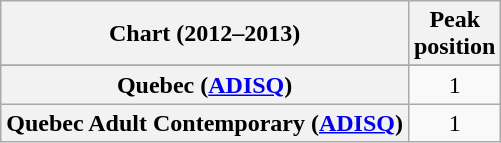<table class="wikitable sortable plainrowheaders" style="text-align:center">
<tr>
<th scope="col">Chart (2012–2013)</th>
<th scope="col">Peak<br>position</th>
</tr>
<tr>
</tr>
<tr>
</tr>
<tr>
</tr>
<tr>
</tr>
<tr>
</tr>
<tr>
<th scope="row">Quebec (<a href='#'>ADISQ</a>)</th>
<td>1</td>
</tr>
<tr>
<th scope="row">Quebec Adult Contemporary (<a href='#'>ADISQ</a>)</th>
<td>1</td>
</tr>
</table>
